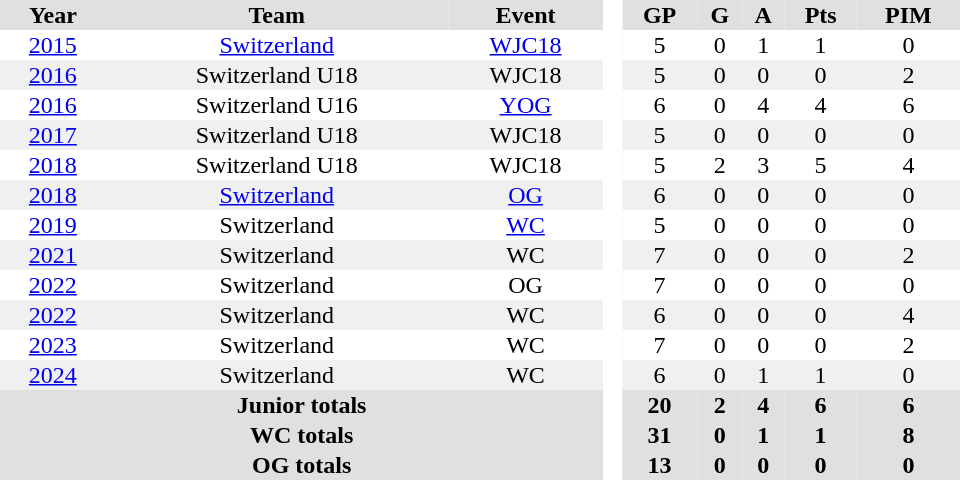<table border="0" cellpadding="1" cellspacing="0" style="text-align:center; width:40em">
<tr ALIGN="center" bgcolor="#e0e0e0">
<th>Year</th>
<th>Team</th>
<th>Event</th>
<th ALIGN="center" rowspan="99" bgcolor="#ffffff"> </th>
<th>GP</th>
<th>G</th>
<th>A</th>
<th>Pts</th>
<th>PIM</th>
</tr>
<tr>
<td><a href='#'>2015</a></td>
<td><a href='#'>Switzerland</a></td>
<td><a href='#'>WJC18</a></td>
<td>5</td>
<td>0</td>
<td>1</td>
<td>1</td>
<td>0</td>
</tr>
<tr bgcolor="#f0f0f0">
<td><a href='#'>2016</a></td>
<td>Switzerland U18</td>
<td>WJC18</td>
<td>5</td>
<td>0</td>
<td>0</td>
<td>0</td>
<td>2</td>
</tr>
<tr>
<td><a href='#'>2016</a></td>
<td>Switzerland U16</td>
<td><a href='#'>YOG</a></td>
<td>6</td>
<td>0</td>
<td>4</td>
<td>4</td>
<td>6</td>
</tr>
<tr bgcolor="#f0f0f0">
<td><a href='#'>2017</a></td>
<td>Switzerland U18</td>
<td>WJC18</td>
<td>5</td>
<td>0</td>
<td>0</td>
<td>0</td>
<td>0</td>
</tr>
<tr>
<td><a href='#'>2018</a></td>
<td>Switzerland U18</td>
<td>WJC18</td>
<td>5</td>
<td>2</td>
<td>3</td>
<td>5</td>
<td>4</td>
</tr>
<tr bgcolor="#f0f0f0">
<td><a href='#'>2018</a></td>
<td><a href='#'>Switzerland</a></td>
<td><a href='#'>OG</a></td>
<td>6</td>
<td>0</td>
<td>0</td>
<td>0</td>
<td>0</td>
</tr>
<tr>
<td><a href='#'>2019</a></td>
<td>Switzerland</td>
<td><a href='#'>WC</a></td>
<td>5</td>
<td>0</td>
<td>0</td>
<td>0</td>
<td>0</td>
</tr>
<tr bgcolor="#f0f0f0">
<td><a href='#'>2021</a></td>
<td>Switzerland</td>
<td>WC</td>
<td>7</td>
<td>0</td>
<td>0</td>
<td>0</td>
<td>2</td>
</tr>
<tr>
<td><a href='#'>2022</a></td>
<td>Switzerland</td>
<td>OG</td>
<td>7</td>
<td>0</td>
<td>0</td>
<td>0</td>
<td>0</td>
</tr>
<tr bgcolor="#f0f0f0">
<td><a href='#'>2022</a></td>
<td>Switzerland</td>
<td>WC</td>
<td>6</td>
<td>0</td>
<td>0</td>
<td>0</td>
<td>4</td>
</tr>
<tr>
<td><a href='#'>2023</a></td>
<td>Switzerland</td>
<td>WC</td>
<td>7</td>
<td>0</td>
<td>0</td>
<td>0</td>
<td>2</td>
</tr>
<tr bgcolor="#f0f0f0">
<td><a href='#'>2024</a></td>
<td>Switzerland</td>
<td>WC</td>
<td>6</td>
<td>0</td>
<td>1</td>
<td>1</td>
<td>0</td>
</tr>
<tr bgcolor="#e0e0e0">
<th colspan="3">Junior totals</th>
<th>20</th>
<th>2</th>
<th>4</th>
<th>6</th>
<th>6</th>
</tr>
<tr bgcolor="#e0e0e0">
<th colspan="3">WC totals</th>
<th>31</th>
<th>0</th>
<th>1</th>
<th>1</th>
<th>8</th>
</tr>
<tr bgcolor="#e0e0e0">
<th colspan="3">OG totals</th>
<th>13</th>
<th>0</th>
<th>0</th>
<th>0</th>
<th>0</th>
</tr>
</table>
